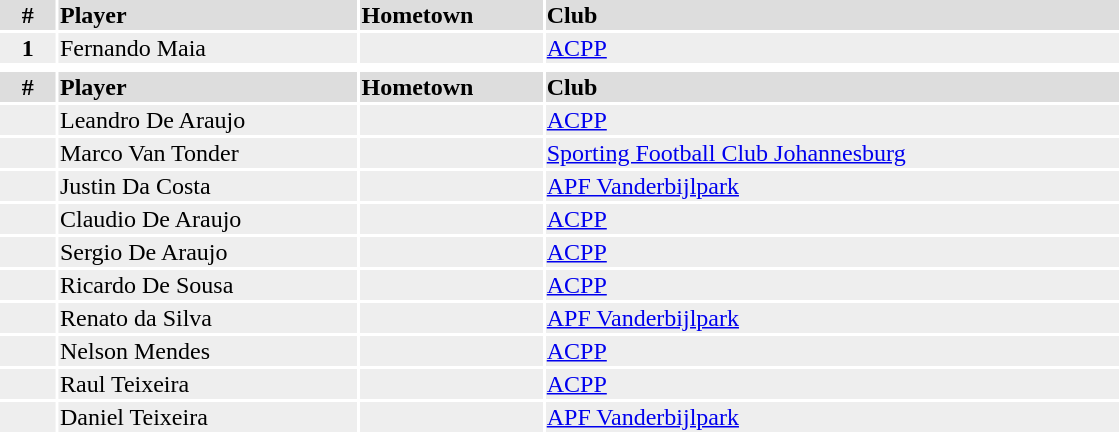<table width=750>
<tr>
<th colspan=9></th>
</tr>
<tr bgcolor="#dddddd">
<th width=5%>#</th>
<td align=left!!width=35%><strong>Player</strong></td>
<td align=center!!width=20%><strong>Hometown</strong></td>
<td align=center!!width=35%><strong>Club</strong></td>
</tr>
<tr bgcolor="#eeeeee">
<td align=center><strong>1</strong></td>
<td>Fernando Maia</td>
<td></td>
<td><a href='#'>ACPP</a></td>
</tr>
<tr>
<th colspan=9></th>
</tr>
<tr bgcolor="#dddddd">
<th width=5%>#</th>
<td align=left!!width=35%><strong>Player</strong></td>
<td align=center!!width=20%><strong>Hometown</strong></td>
<td align=center!!width=35%><strong>Club</strong></td>
</tr>
<tr bgcolor="#eeeeee">
<td align=center></td>
<td>Leandro De Araujo</td>
<td></td>
<td><a href='#'>ACPP</a></td>
</tr>
<tr bgcolor="#eeeeee">
<td align=center></td>
<td>Marco Van Tonder</td>
<td></td>
<td><a href='#'>Sporting Football Club Johannesburg</a></td>
</tr>
<tr bgcolor="#eeeeee">
<td align=center></td>
<td>Justin Da Costa</td>
<td></td>
<td><a href='#'>APF Vanderbijlpark</a></td>
</tr>
<tr bgcolor="#eeeeee">
<td align=center></td>
<td>Claudio De Araujo</td>
<td></td>
<td><a href='#'>ACPP</a></td>
</tr>
<tr bgcolor="#eeeeee">
<td align=center></td>
<td>Sergio De Araujo</td>
<td></td>
<td><a href='#'>ACPP</a></td>
</tr>
<tr bgcolor="#eeeeee">
<td align=center></td>
<td>Ricardo De Sousa</td>
<td></td>
<td><a href='#'>ACPP</a></td>
</tr>
<tr bgcolor="#eeeeee">
<td align=center></td>
<td>Renato da Silva</td>
<td></td>
<td><a href='#'>APF Vanderbijlpark</a></td>
</tr>
<tr bgcolor="#eeeeee">
<td align=center></td>
<td>Nelson Mendes</td>
<td></td>
<td><a href='#'>ACPP</a></td>
</tr>
<tr bgcolor="#eeeeee">
<td align=center></td>
<td>Raul Teixeira</td>
<td></td>
<td><a href='#'>ACPP</a></td>
</tr>
<tr bgcolor="#eeeeee">
<td align=center></td>
<td>Daniel Teixeira</td>
<td></td>
<td><a href='#'>APF Vanderbijlpark</a></td>
</tr>
</table>
